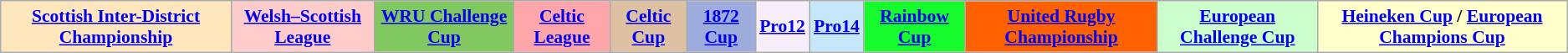<table class="wikitable" style="font-size:90%">
<tr>
<td style="text-align:center; background:#FFE6BD;"><strong><a href='#'>Scottish Inter-District Championship</a></strong></td>
<td style="text-align:center; background:#FCC;"><strong><a href='#'>Welsh–Scottish League</a></strong></td>
<td style="text-align:center; background:#82C860;"><strong><a href='#'>WRU Challenge Cup</a></strong></td>
<td style="text-align:center; background:#FFA6AA;"><strong><a href='#'>Celtic League</a></strong></td>
<td style="text-align:center; background:#DEC0A2;"><strong><a href='#'>Celtic Cup</a></strong></td>
<td style="text-align:center; background:#9DABDD;"><strong><a href='#'>1872 Cup</a></strong></td>
<td style="text-align:center; background:#F8EDFA;"><strong><a href='#'>Pro12</a></strong></td>
<td style="text-align:center; background:#C6E7FA;"><strong><a href='#'>Pro14</a></strong></td>
<td style="text-align:center; background:#16FB2B;"><strong><a href='#'>Rainbow Cup</a></strong></td>
<td style="text-align:center; background:#FF6000;"><strong><a href='#'>United Rugby Championship</a></strong></td>
<td style="text-align:center; background:#ccffcc;"><strong><a href='#'>European Challenge Cup</a></strong></td>
<td style="text-align:center; background:#ffffcc;"><strong><a href='#'>Heineken Cup</a> / <a href='#'>European Champions Cup</a></strong></td>
</tr>
</table>
